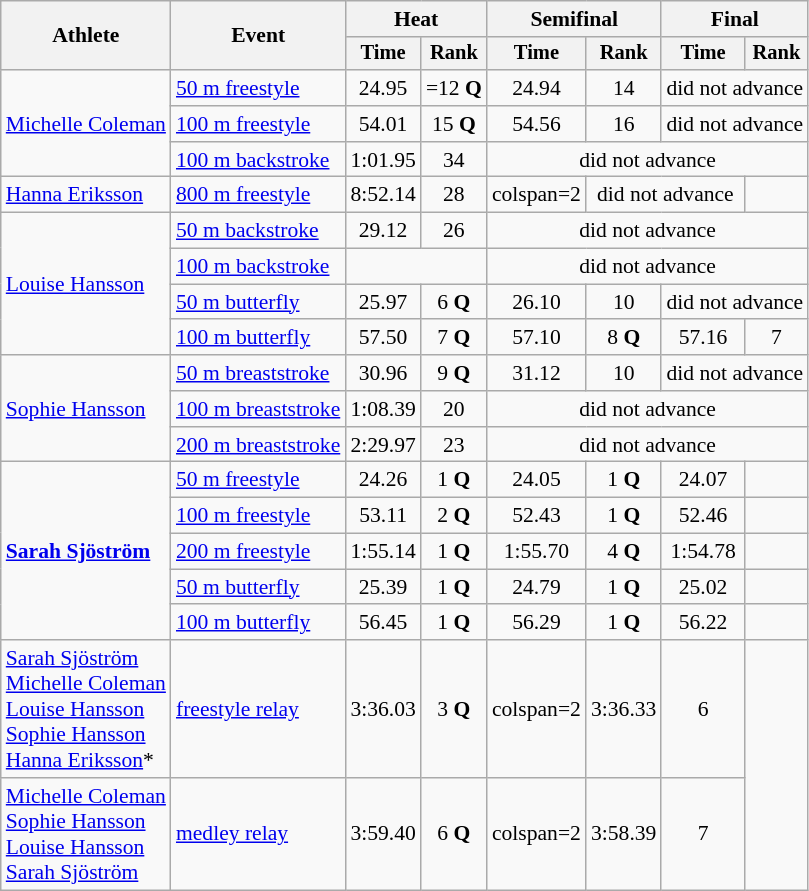<table class="wikitable" style="text-align:center; font-size:90%">
<tr>
<th rowspan="2">Athlete</th>
<th rowspan="2">Event</th>
<th colspan="2">Heat</th>
<th colspan="2">Semifinal</th>
<th colspan="2">Final</th>
</tr>
<tr style="font-size:95%">
<th>Time</th>
<th>Rank</th>
<th>Time</th>
<th>Rank</th>
<th>Time</th>
<th>Rank</th>
</tr>
<tr>
<td align=left rowspan=3><a href='#'>Michelle Coleman</a></td>
<td align=left><a href='#'>50 m freestyle</a></td>
<td>24.95</td>
<td>=12 <strong>Q</strong></td>
<td>24.94</td>
<td>14</td>
<td colspan=2>did not advance</td>
</tr>
<tr>
<td align=left><a href='#'>100 m freestyle</a></td>
<td>54.01</td>
<td>15 <strong>Q</strong></td>
<td>54.56</td>
<td>16</td>
<td colspan=2>did not advance</td>
</tr>
<tr>
<td align=left><a href='#'>100 m backstroke</a></td>
<td>1:01.95</td>
<td>34</td>
<td colspan=4>did not advance</td>
</tr>
<tr>
<td align=left><a href='#'>Hanna Eriksson</a></td>
<td align=left><a href='#'>800 m freestyle</a></td>
<td>8:52.14</td>
<td>28</td>
<td>colspan=2 </td>
<td colspan=2>did not advance</td>
</tr>
<tr>
<td align=left rowspan=4><a href='#'>Louise Hansson</a></td>
<td align=left><a href='#'>50 m backstroke</a></td>
<td>29.12</td>
<td>26</td>
<td colspan=4>did not advance</td>
</tr>
<tr>
<td align=left><a href='#'>100 m backstroke</a></td>
<td colspan=2></td>
<td colspan=4>did not advance</td>
</tr>
<tr>
<td align=left><a href='#'>50 m butterfly</a></td>
<td>25.97</td>
<td>6 <strong>Q</strong></td>
<td>26.10</td>
<td>10</td>
<td colspan=2>did not advance</td>
</tr>
<tr>
<td align=left><a href='#'>100 m butterfly</a></td>
<td>57.50</td>
<td>7 <strong>Q</strong></td>
<td>57.10</td>
<td>8 <strong>Q</strong></td>
<td>57.16</td>
<td>7</td>
</tr>
<tr>
<td align=left rowspan=3><a href='#'>Sophie Hansson</a></td>
<td align=left><a href='#'>50 m breaststroke</a></td>
<td>30.96</td>
<td>9 <strong>Q</strong></td>
<td>31.12</td>
<td>10</td>
<td colspan=2>did not advance</td>
</tr>
<tr>
<td align=left><a href='#'>100 m breaststroke</a></td>
<td>1:08.39</td>
<td>20</td>
<td colspan=4>did not advance</td>
</tr>
<tr>
<td align=left><a href='#'>200 m breaststroke</a></td>
<td>2:29.97</td>
<td>23</td>
<td colspan=4>did not advance</td>
</tr>
<tr>
<td align=left rowspan=5><strong><a href='#'>Sarah Sjöström</a></strong></td>
<td align=left><a href='#'>50 m freestyle</a></td>
<td>24.26</td>
<td>1 <strong>Q</strong></td>
<td>24.05</td>
<td>1 <strong>Q</strong></td>
<td>24.07</td>
<td></td>
</tr>
<tr>
<td align=left><a href='#'>100 m freestyle</a></td>
<td>53.11</td>
<td>2 <strong>Q</strong></td>
<td>52.43</td>
<td>1 <strong>Q</strong></td>
<td>52.46</td>
<td></td>
</tr>
<tr>
<td align=left><a href='#'>200 m freestyle</a></td>
<td>1:55.14</td>
<td>1 <strong>Q</strong></td>
<td>1:55.70</td>
<td>4 <strong>Q</strong></td>
<td>1:54.78</td>
<td></td>
</tr>
<tr>
<td align=left><a href='#'>50 m butterfly</a></td>
<td>25.39</td>
<td>1 <strong>Q</strong></td>
<td>24.79</td>
<td>1 <strong>Q</strong></td>
<td>25.02</td>
<td></td>
</tr>
<tr>
<td align=left><a href='#'>100 m butterfly</a></td>
<td>56.45</td>
<td>1 <strong>Q</strong></td>
<td>56.29</td>
<td>1 <strong>Q</strong></td>
<td>56.22</td>
<td></td>
</tr>
<tr>
<td align=left><a href='#'>Sarah Sjöström</a><br><a href='#'>Michelle Coleman</a><br><a href='#'>Louise Hansson</a><br><a href='#'>Sophie Hansson</a><br><a href='#'>Hanna Eriksson</a>*</td>
<td align=left><a href='#'> freestyle relay</a></td>
<td>3:36.03</td>
<td>3 <strong>Q</strong></td>
<td>colspan=2 </td>
<td>3:36.33</td>
<td>6</td>
</tr>
<tr>
<td align=left><a href='#'>Michelle Coleman</a><br><a href='#'>Sophie Hansson</a><br><a href='#'>Louise Hansson</a><br><a href='#'>Sarah Sjöström</a></td>
<td align=left><a href='#'> medley relay</a></td>
<td>3:59.40</td>
<td>6 <strong>Q</strong></td>
<td>colspan=2 </td>
<td>3:58.39</td>
<td>7</td>
</tr>
</table>
